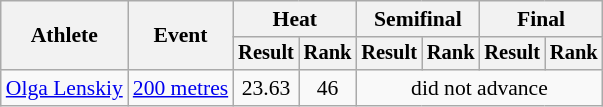<table class="wikitable" style="font-size:90%">
<tr>
<th rowspan="2">Athlete</th>
<th rowspan="2">Event</th>
<th colspan="2">Heat</th>
<th colspan="2">Semifinal</th>
<th colspan="2">Final</th>
</tr>
<tr style="font-size:95%">
<th>Result</th>
<th>Rank</th>
<th>Result</th>
<th>Rank</th>
<th>Result</th>
<th>Rank</th>
</tr>
<tr style=text-align:center>
<td style=text-align:left><a href='#'>Olga Lenskiy</a></td>
<td style=text-align:left><a href='#'>200 metres</a></td>
<td>23.63</td>
<td>46</td>
<td colspan=4>did not advance</td>
</tr>
</table>
